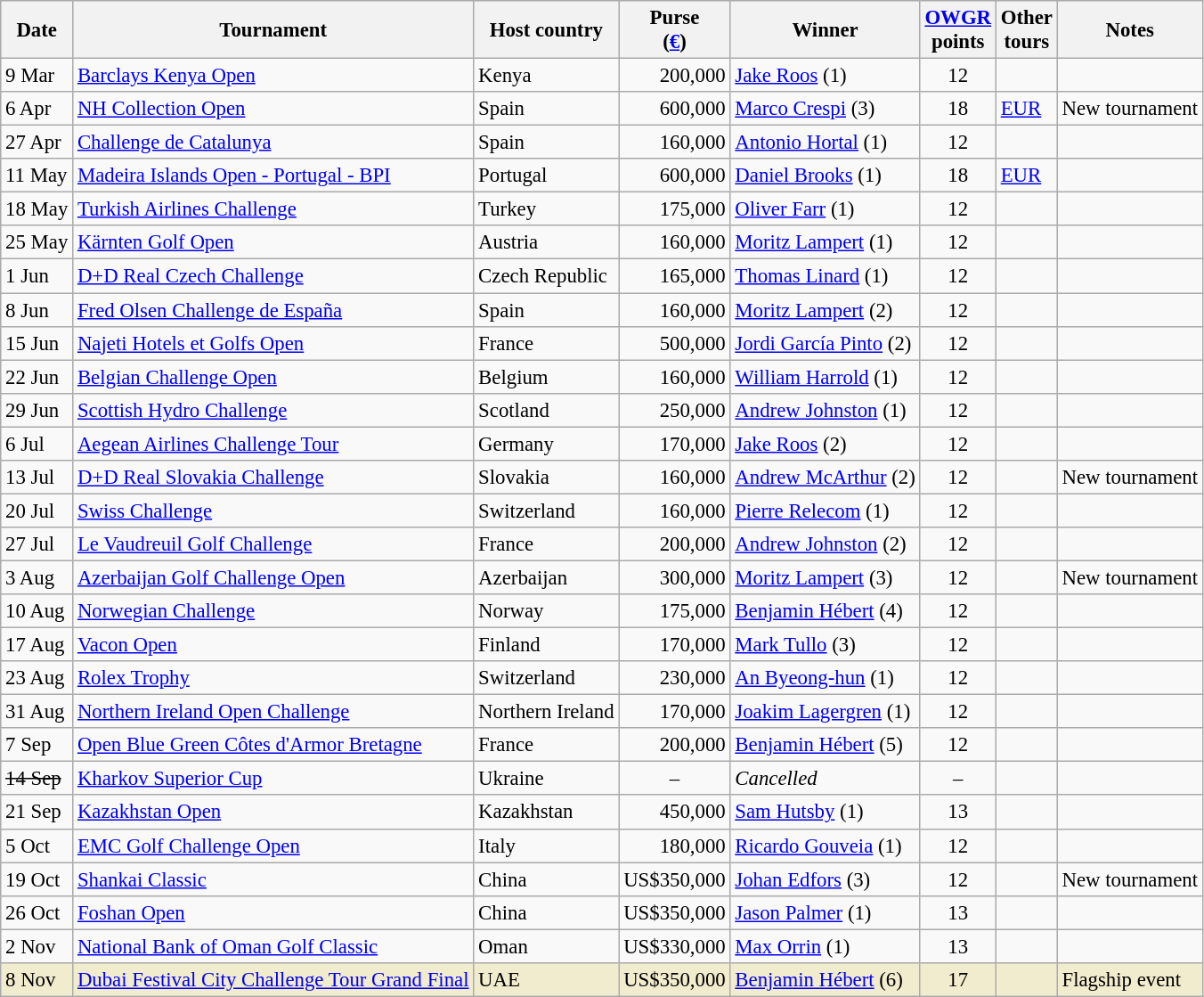<table class="wikitable" style="font-size:95%">
<tr>
<th>Date</th>
<th>Tournament</th>
<th>Host country</th>
<th>Purse<br>(<a href='#'>€</a>)</th>
<th>Winner</th>
<th><a href='#'>OWGR</a><br>points</th>
<th>Other<br>tours</th>
<th>Notes</th>
</tr>
<tr>
<td>9 Mar</td>
<td><a href='#'>Barclays Kenya Open</a></td>
<td>Kenya</td>
<td align=right>200,000</td>
<td> <a href='#'>Jake Roos</a> (1)</td>
<td align=center>12</td>
<td></td>
<td></td>
</tr>
<tr>
<td>6 Apr</td>
<td><a href='#'>NH Collection Open</a></td>
<td>Spain</td>
<td align=right>600,000</td>
<td> <a href='#'>Marco Crespi</a> (3)</td>
<td align=center>18</td>
<td><a href='#'>EUR</a></td>
<td>New tournament</td>
</tr>
<tr>
<td>27 Apr</td>
<td><a href='#'>Challenge de Catalunya</a></td>
<td>Spain</td>
<td align=right>160,000</td>
<td> <a href='#'>Antonio Hortal</a> (1)</td>
<td align=center>12</td>
<td></td>
<td></td>
</tr>
<tr>
<td>11 May</td>
<td><a href='#'>Madeira Islands Open - Portugal - BPI</a></td>
<td>Portugal</td>
<td align=right>600,000</td>
<td> <a href='#'>Daniel Brooks</a> (1)</td>
<td align=center>18</td>
<td><a href='#'>EUR</a></td>
<td></td>
</tr>
<tr>
<td>18 May</td>
<td><a href='#'>Turkish Airlines Challenge</a></td>
<td>Turkey</td>
<td align=right>175,000</td>
<td> <a href='#'>Oliver Farr</a> (1)</td>
<td align=center>12</td>
<td></td>
<td></td>
</tr>
<tr>
<td>25 May</td>
<td><a href='#'>Kärnten Golf Open</a></td>
<td>Austria</td>
<td align=right>160,000</td>
<td> <a href='#'>Moritz Lampert</a> (1)</td>
<td align=center>12</td>
<td></td>
<td></td>
</tr>
<tr>
<td>1 Jun</td>
<td><a href='#'>D+D Real Czech Challenge</a></td>
<td>Czech Republic</td>
<td align=right>165,000</td>
<td> <a href='#'>Thomas Linard</a> (1)</td>
<td align=center>12</td>
<td></td>
<td></td>
</tr>
<tr>
<td>8 Jun</td>
<td><a href='#'>Fred Olsen Challenge de España</a></td>
<td>Spain</td>
<td align=right>160,000</td>
<td> <a href='#'>Moritz Lampert</a> (2)</td>
<td align=center>12</td>
<td></td>
<td></td>
</tr>
<tr>
<td>15 Jun</td>
<td><a href='#'>Najeti Hotels et Golfs Open</a></td>
<td>France</td>
<td align=right>500,000</td>
<td> <a href='#'>Jordi García Pinto</a> (2)</td>
<td align=center>12</td>
<td></td>
<td></td>
</tr>
<tr>
<td>22 Jun</td>
<td><a href='#'>Belgian Challenge Open</a></td>
<td>Belgium</td>
<td align=right>160,000</td>
<td> <a href='#'>William Harrold</a> (1)</td>
<td align=center>12</td>
<td></td>
<td></td>
</tr>
<tr>
<td>29 Jun</td>
<td><a href='#'>Scottish Hydro Challenge</a></td>
<td>Scotland</td>
<td align=right>250,000</td>
<td> <a href='#'>Andrew Johnston</a> (1)</td>
<td align=center>12</td>
<td></td>
<td></td>
</tr>
<tr>
<td>6 Jul</td>
<td><a href='#'>Aegean Airlines Challenge Tour</a></td>
<td>Germany</td>
<td align=right>170,000</td>
<td> <a href='#'>Jake Roos</a> (2)</td>
<td align=center>12</td>
<td></td>
<td></td>
</tr>
<tr>
<td>13 Jul</td>
<td><a href='#'>D+D Real Slovakia Challenge</a></td>
<td>Slovakia</td>
<td align=right>160,000</td>
<td> <a href='#'>Andrew McArthur</a> (2)</td>
<td align=center>12</td>
<td></td>
<td>New tournament</td>
</tr>
<tr>
<td>20 Jul</td>
<td><a href='#'>Swiss Challenge</a></td>
<td>Switzerland</td>
<td align=right>160,000</td>
<td> <a href='#'>Pierre Relecom</a> (1)</td>
<td align=center>12</td>
<td></td>
<td></td>
</tr>
<tr>
<td>27 Jul</td>
<td><a href='#'>Le Vaudreuil Golf Challenge</a></td>
<td>France</td>
<td align=right>200,000</td>
<td> <a href='#'>Andrew Johnston</a> (2)</td>
<td align=center>12</td>
<td></td>
<td></td>
</tr>
<tr>
<td>3 Aug</td>
<td><a href='#'>Azerbaijan Golf Challenge Open</a></td>
<td>Azerbaijan</td>
<td align=right>300,000</td>
<td> <a href='#'>Moritz Lampert</a> (3)</td>
<td align=center>12</td>
<td></td>
<td>New tournament</td>
</tr>
<tr>
<td>10 Aug</td>
<td><a href='#'>Norwegian Challenge</a></td>
<td>Norway</td>
<td align=right>175,000</td>
<td> <a href='#'>Benjamin Hébert</a> (4)</td>
<td align=center>12</td>
<td></td>
<td></td>
</tr>
<tr>
<td>17 Aug</td>
<td><a href='#'>Vacon Open</a></td>
<td>Finland</td>
<td align=right>170,000</td>
<td> <a href='#'>Mark Tullo</a> (3)</td>
<td align=center>12</td>
<td></td>
<td></td>
</tr>
<tr>
<td>23 Aug</td>
<td><a href='#'>Rolex Trophy</a></td>
<td>Switzerland</td>
<td align=right>230,000</td>
<td> <a href='#'>An Byeong-hun</a> (1)</td>
<td align=center>12</td>
<td></td>
<td></td>
</tr>
<tr>
<td>31 Aug</td>
<td><a href='#'>Northern Ireland Open Challenge</a></td>
<td>Northern Ireland</td>
<td align=right>170,000</td>
<td> <a href='#'>Joakim Lagergren</a> (1)</td>
<td align=center>12</td>
<td></td>
<td></td>
</tr>
<tr>
<td>7 Sep</td>
<td><a href='#'>Open Blue Green Côtes d'Armor Bretagne</a></td>
<td>France</td>
<td align=right>200,000</td>
<td> <a href='#'>Benjamin Hébert</a> (5)</td>
<td align=center>12</td>
<td></td>
<td></td>
</tr>
<tr>
<td><s>14 Sep</s></td>
<td><a href='#'>Kharkov Superior Cup</a></td>
<td>Ukraine</td>
<td align=center>–</td>
<td><em>Cancelled</em></td>
<td align=center>–</td>
<td></td>
<td></td>
</tr>
<tr>
<td>21 Sep</td>
<td><a href='#'>Kazakhstan Open</a></td>
<td>Kazakhstan</td>
<td align=right>450,000</td>
<td> <a href='#'>Sam Hutsby</a> (1)</td>
<td align=center>13</td>
<td></td>
<td></td>
</tr>
<tr>
<td>5 Oct</td>
<td><a href='#'>EMC Golf Challenge Open</a></td>
<td>Italy</td>
<td align=right>180,000</td>
<td> <a href='#'>Ricardo Gouveia</a> (1)</td>
<td align=center>12</td>
<td></td>
<td></td>
</tr>
<tr>
<td>19 Oct</td>
<td><a href='#'>Shankai Classic</a></td>
<td>China</td>
<td align=right>US$350,000</td>
<td> <a href='#'>Johan Edfors</a> (3)</td>
<td align=center>12</td>
<td></td>
<td>New tournament</td>
</tr>
<tr>
<td>26 Oct</td>
<td><a href='#'>Foshan Open</a></td>
<td>China</td>
<td align=right>US$350,000</td>
<td> <a href='#'>Jason Palmer</a> (1)</td>
<td align=center>13</td>
<td></td>
<td></td>
</tr>
<tr>
<td>2 Nov</td>
<td><a href='#'>National Bank of Oman Golf Classic</a></td>
<td>Oman</td>
<td align=right>US$330,000</td>
<td> <a href='#'>Max Orrin</a> (1)</td>
<td align=center>13</td>
<td></td>
<td></td>
</tr>
<tr style="background:#f2ecce;">
<td>8 Nov</td>
<td><a href='#'>Dubai Festival City Challenge Tour Grand Final</a></td>
<td>UAE</td>
<td align=right>US$350,000</td>
<td> <a href='#'>Benjamin Hébert</a> (6)</td>
<td align=center>17</td>
<td></td>
<td>Flagship event</td>
</tr>
</table>
